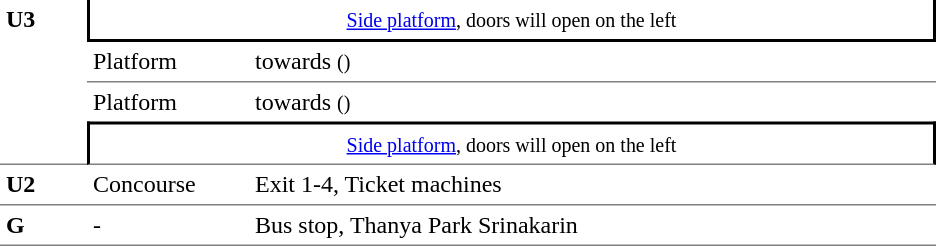<table table border=0 cellspacing=0 cellpadding=4>
<tr>
<td style="border-bottom:solid 1px gray;" rowspan=4 valign=top width=50><strong>U3</strong></td>
<td style = "border-right:solid 2px black;border-left:solid 2px black;border-bottom:solid 2px black;text-align:center;" colspan=2><small><a href='#'>Side platform</a>, doors will open on the left</small></td>
</tr>
<tr>
<td style = "border-bottom:solid 1px gray;" width=100>Platform </td>
<td style = "border-bottom:solid 1px gray;" width=450> towards  <small>()</small></td>
</tr>
<tr>
<td>Platform </td>
<td> towards  <small>()</small></td>
</tr>
<tr>
<td style = "border-top:solid 2px black;border-right:solid 2px black;border-left:solid 2px black;border-bottom:solid 1px gray;text-align:center;" colspan=2><small><a href='#'>Side platform</a>, doors will open on the left</small></td>
</tr>
<tr>
<td style = "border-bottom:solid 1px gray;" rowspan=1 valign=top><strong>U2</strong></td>
<td style = "border-bottom:solid 1px gray;" valign=top>Concourse</td>
<td style = "border-bottom:solid 1px gray;" valign=top>Exit 1-4, Ticket machines</td>
</tr>
<tr>
<td style = "border-bottom:solid 1px gray;" rowspan=1 valign=top><strong>G</strong></td>
<td style = "border-bottom:solid 1px gray;" valign=top>-</td>
<td style = "border-bottom:solid 1px gray;" valign=top>Bus stop, Thanya Park Srinakarin</td>
</tr>
</table>
